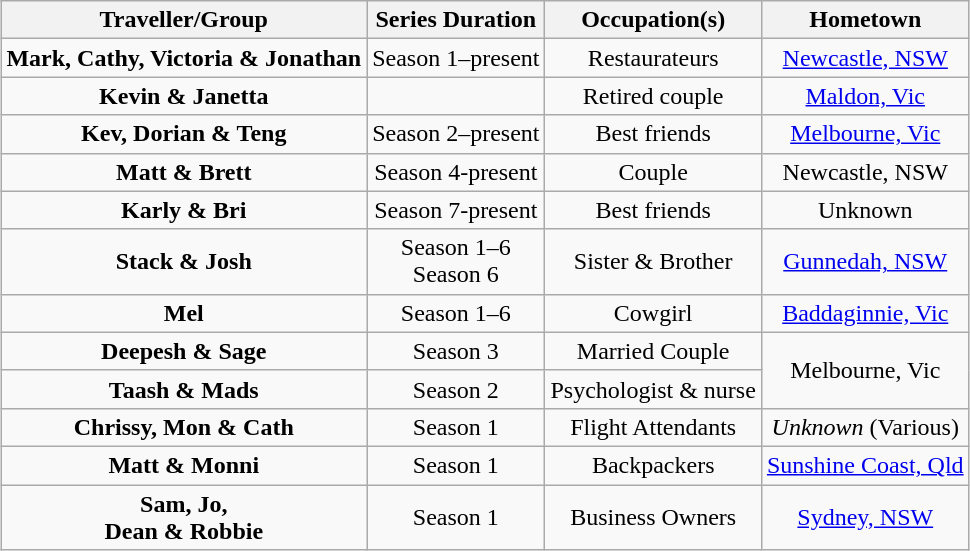<table class="wikitable sortable" style="margin:auto; text-align:center;">
<tr>
<th scope="col">Traveller/Group</th>
<th scope="col">Series Duration</th>
<th scope="col">Occupation(s)</th>
<th scope="col">Hometown</th>
</tr>
<tr>
<td><strong>Mark, Cathy, Victoria & Jonathan<br></strong></td>
<td>Season 1–present</td>
<td>Restaurateurs</td>
<td><a href='#'>Newcastle, NSW</a></td>
</tr>
<tr>
<td><strong>Kevin & Janetta</strong></td>
<td></td>
<td>Retired couple</td>
<td><a href='#'>Maldon, Vic</a></td>
</tr>
<tr>
<td><strong>Kev, Dorian & Teng</strong></td>
<td>Season 2–present</td>
<td>Best friends</td>
<td><a href='#'>Melbourne, Vic</a></td>
</tr>
<tr>
<td><strong>Matt & Brett</strong></td>
<td>Season 4-present</td>
<td>Couple</td>
<td>Newcastle, NSW</td>
</tr>
<tr>
<td><strong>Karly & Bri</strong></td>
<td>Season 7-present</td>
<td>Best friends</td>
<td>Unknown</td>
</tr>
<tr>
<td><strong>Stack & Josh</strong></td>
<td>Season 1–6<br>Season 6</td>
<td>Sister & Brother</td>
<td><a href='#'>Gunnedah, NSW</a></td>
</tr>
<tr>
<td><strong>Mel</strong></td>
<td>Season 1–6</td>
<td>Cowgirl</td>
<td><a href='#'>Baddaginnie, Vic</a></td>
</tr>
<tr>
<td><strong>Deepesh & Sage</strong></td>
<td>Season 3</td>
<td>Married Couple</td>
<td rowspan=2>Melbourne, Vic</td>
</tr>
<tr>
<td><strong>Taash & Mads</strong></td>
<td>Season 2</td>
<td>Psychologist & nurse</td>
</tr>
<tr>
<td><strong>Chrissy, Mon & Cath</strong></td>
<td>Season 1</td>
<td>Flight Attendants</td>
<td><em>Unknown</em> (Various)</td>
</tr>
<tr>
<td><strong>Matt & Monni</strong></td>
<td>Season 1</td>
<td>Backpackers</td>
<td><a href='#'>Sunshine Coast, Qld</a></td>
</tr>
<tr>
<td><strong>Sam, Jo,<br>Dean & Robbie<br></strong></td>
<td>Season 1</td>
<td>Business Owners</td>
<td><a href='#'>Sydney, NSW</a></td>
</tr>
</table>
